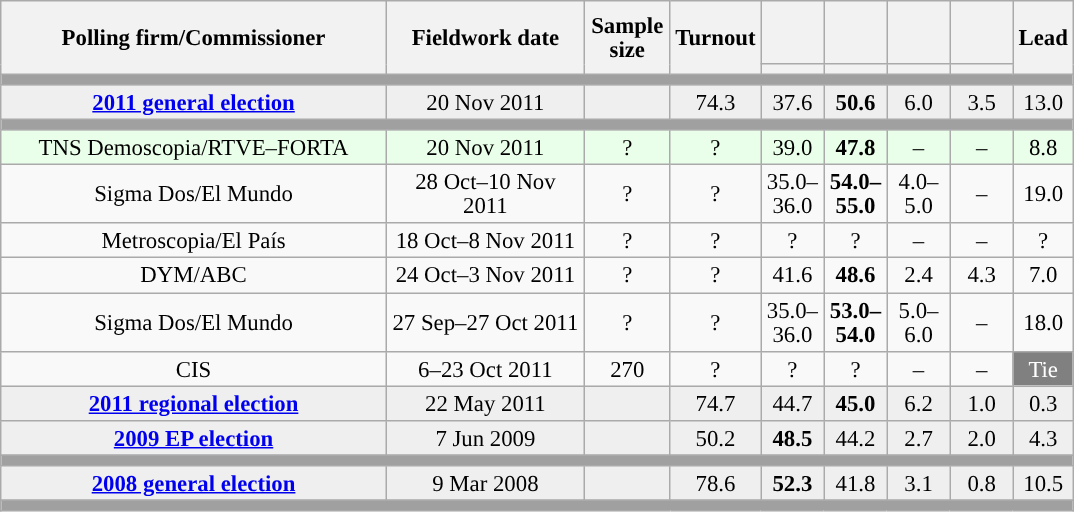<table class="wikitable collapsible collapsed" style="text-align:center; font-size:95%; line-height:16px;">
<tr style="height:42px;">
<th style="width:250px;" rowspan="2">Polling firm/Commissioner</th>
<th style="width:125px;" rowspan="2">Fieldwork date</th>
<th style="width:50px;" rowspan="2">Sample size</th>
<th style="width:45px;" rowspan="2">Turnout</th>
<th style="width:35px;"></th>
<th style="width:35px;"></th>
<th style="width:35px;"></th>
<th style="width:35px;"></th>
<th style="width:30px;" rowspan="2">Lead</th>
</tr>
<tr>
<th style="color:inherit;background:"></th>
<th style="color:inherit;background:"></th>
<th style="color:inherit;background:"></th>
<th style="color:inherit;background:"></th>
</tr>
<tr>
<td colspan="9" style="background:#A0A0A0"></td>
</tr>
<tr style="background:#EFEFEF;">
<td><strong><a href='#'>2011 general election</a></strong></td>
<td>20 Nov 2011</td>
<td></td>
<td>74.3</td>
<td>37.6<br></td>
<td><strong>50.6</strong><br></td>
<td>6.0<br></td>
<td>3.5<br></td>
<td style="background:">13.0</td>
</tr>
<tr>
<td colspan="9" style="background:#A0A0A0"></td>
</tr>
<tr style="background:#EAFFEA;">
<td>TNS Demoscopia/RTVE–FORTA</td>
<td>20 Nov 2011</td>
<td>?</td>
<td>?</td>
<td>39.0<br></td>
<td><strong>47.8</strong><br></td>
<td>–</td>
<td>–</td>
<td style="background:">8.8</td>
</tr>
<tr>
<td>Sigma Dos/El Mundo</td>
<td>28 Oct–10 Nov 2011</td>
<td>?</td>
<td>?</td>
<td>35.0–<br>36.0<br></td>
<td><strong>54.0–<br>55.0</strong><br></td>
<td>4.0–<br>5.0<br></td>
<td>–</td>
<td style="background:">19.0</td>
</tr>
<tr>
<td>Metroscopia/El País</td>
<td>18 Oct–8 Nov 2011</td>
<td>?</td>
<td>?</td>
<td>?<br></td>
<td>?<br></td>
<td>–</td>
<td>–</td>
<td style="background:">?</td>
</tr>
<tr>
<td>DYM/ABC</td>
<td>24 Oct–3 Nov 2011</td>
<td>?</td>
<td>?</td>
<td>41.6<br></td>
<td><strong>48.6</strong><br></td>
<td>2.4<br></td>
<td>4.3<br></td>
<td style="background:">7.0</td>
</tr>
<tr>
<td>Sigma Dos/El Mundo</td>
<td>27 Sep–27 Oct 2011</td>
<td>?</td>
<td>?</td>
<td>35.0–<br>36.0<br></td>
<td><strong>53.0–<br>54.0</strong><br></td>
<td>5.0–<br>6.0<br></td>
<td>–</td>
<td style="background:">18.0</td>
</tr>
<tr>
<td>CIS</td>
<td>6–23 Oct 2011</td>
<td>270</td>
<td>?</td>
<td>?<br></td>
<td>?<br></td>
<td>–</td>
<td>–</td>
<td style="background:gray; color:white;">Tie</td>
</tr>
<tr style="background:#EFEFEF;">
<td><strong><a href='#'>2011 regional election</a></strong></td>
<td>22 May 2011</td>
<td></td>
<td>74.7</td>
<td>44.7<br></td>
<td><strong>45.0</strong><br></td>
<td>6.2<br></td>
<td>1.0<br></td>
<td style="background:">0.3</td>
</tr>
<tr style="background:#EFEFEF;">
<td><strong><a href='#'>2009 EP election</a></strong></td>
<td>7 Jun 2009</td>
<td></td>
<td>50.2</td>
<td><strong>48.5</strong><br></td>
<td>44.2<br></td>
<td>2.7<br></td>
<td>2.0<br></td>
<td style="background:">4.3</td>
</tr>
<tr>
<td colspan="9" style="background:#A0A0A0"></td>
</tr>
<tr style="background:#EFEFEF;">
<td><strong><a href='#'>2008 general election</a></strong></td>
<td>9 Mar 2008</td>
<td></td>
<td>78.6</td>
<td><strong>52.3</strong><br></td>
<td>41.8<br></td>
<td>3.1<br></td>
<td>0.8<br></td>
<td style="background:">10.5</td>
</tr>
<tr>
<td colspan="9" style="background:#A0A0A0"></td>
</tr>
</table>
